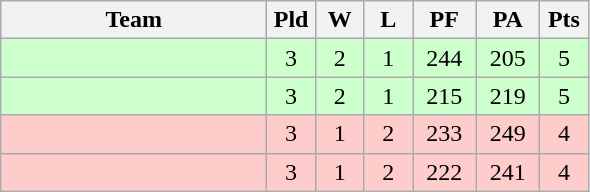<table class="wikitable" style="text-align:center;">
<tr>
<th width=170>Team</th>
<th width=25>Pld</th>
<th width=25>W</th>
<th width=25>L</th>
<th width=35>PF</th>
<th width=35>PA</th>
<th width=25>Pts</th>
</tr>
<tr bgcolor=#ccffcc>
<td align="left"></td>
<td>3</td>
<td>2</td>
<td>1</td>
<td>244</td>
<td>205</td>
<td>5</td>
</tr>
<tr bgcolor=#ccffcc>
<td align="left"></td>
<td>3</td>
<td>2</td>
<td>1</td>
<td>215</td>
<td>219</td>
<td>5</td>
</tr>
<tr bgcolor=#ffcccc>
<td align="left"></td>
<td>3</td>
<td>1</td>
<td>2</td>
<td>233</td>
<td>249</td>
<td>4</td>
</tr>
<tr bgcolor=#ffcccc>
<td align="left"></td>
<td>3</td>
<td>1</td>
<td>2</td>
<td>222</td>
<td>241</td>
<td>4</td>
</tr>
</table>
